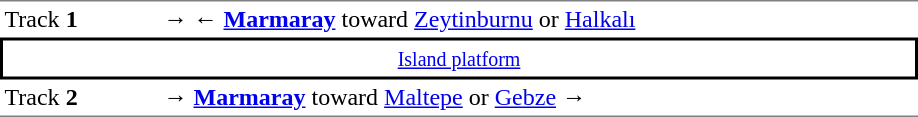<table cellspacing=0 cellpadding=3>
<tr>
<td style="border-top:solid 1px gray;" width=100>Track <strong>1</strong></td>
<td style="border-top:solid 1px gray;" width=500><span>→</span> ← <strong><a href='#'>Marmaray</a></strong> toward <a href='#'>Zeytinburnu</a> or <a href='#'>Halkalı</a></td>
</tr>
<tr>
<td style="border-top:solid 2px black;border-right:solid 2px black;border-left:solid 2px black;border-bottom:solid 2px black;text-align:center;" colspan=2><small><a href='#'>Island platform</a> </small></td>
</tr>
<tr>
<td style="border-bottom:solid 1px gray;" width=100>Track <strong>2</strong></td>
<td style="border-bottom:solid 1px gray;" width=500><span>→</span> <strong><a href='#'>Marmaray</a></strong> toward <a href='#'>Maltepe</a> or <a href='#'>Gebze</a> →</td>
</tr>
</table>
